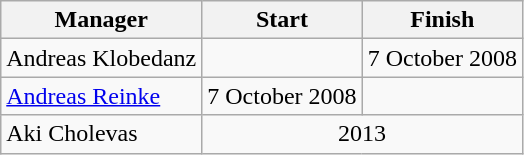<table class="wikitable">
<tr>
<th>Manager</th>
<th>Start</th>
<th>Finish</th>
</tr>
<tr align="center">
<td align="left">Andreas Klobedanz</td>
<td></td>
<td>7 October 2008</td>
</tr>
<tr align="center">
<td align="left"><a href='#'>Andreas Reinke</a></td>
<td>7 October 2008</td>
<td></td>
</tr>
<tr align="center">
<td align="left">Aki Cholevas</td>
<td colspan=2>2013</td>
</tr>
</table>
